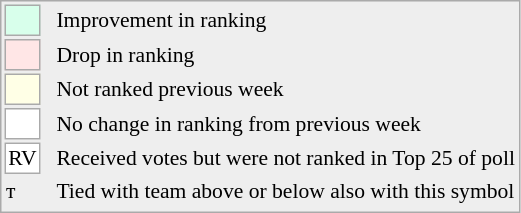<table style="font-size:90%; border:1px solid #aaa; white-space:nowrap; background:#eee;">
<tr>
<td style="background:#d8ffeb; width:20px; border:1px solid #aaa;"> </td>
<td rowspan=6> </td>
<td>Improvement in ranking</td>
</tr>
<tr>
<td style="background:#ffe6e6; width:20px; border:1px solid #aaa;"> </td>
<td>Drop in ranking</td>
</tr>
<tr>
<td style="background:#ffffe6; width:20px; border:1px solid #aaa;"> </td>
<td>Not ranked previous week</td>
</tr>
<tr>
<td style="background:#fff; width:20px; border:1px solid #aaa;"> </td>
<td>No change in ranking from previous week</td>
</tr>
<tr>
<td style="text-align:center; width:20px; border:1px solid #aaa; background:white;">RV</td>
<td>Received votes but were not ranked in Top 25 of poll</td>
</tr>
<tr>
<td>т</td>
<td>Tied with team above or below also with this symbol</td>
</tr>
<tr>
</tr>
</table>
